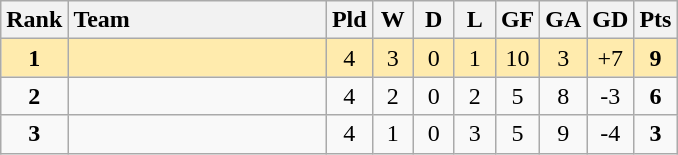<table class="wikitable" style="text-align: center;">
<tr>
<th width=30>Rank</th>
<th width=165 style="text-align:left;">Team</th>
<th width=20>Pld</th>
<th width=20>W</th>
<th width=20>D</th>
<th width=20>L</th>
<th width=20>GF</th>
<th width=20>GA</th>
<th width=20>GD</th>
<th width=20>Pts</th>
</tr>
<tr style="background:#ffebad;">
<td><strong>1</strong></td>
<td style="text-align:left;"></td>
<td>4</td>
<td>3</td>
<td>0</td>
<td>1</td>
<td>10</td>
<td>3</td>
<td>+7</td>
<td><strong>9</strong></td>
</tr>
<tr>
<td><strong>2</strong></td>
<td style="text-align:left;"></td>
<td>4</td>
<td>2</td>
<td>0</td>
<td>2</td>
<td>5</td>
<td>8</td>
<td>-3</td>
<td><strong>6</strong></td>
</tr>
<tr>
<td><strong>3</strong></td>
<td style="text-align:left;"></td>
<td>4</td>
<td>1</td>
<td>0</td>
<td>3</td>
<td>5</td>
<td>9</td>
<td>-4</td>
<td><strong>3</strong></td>
</tr>
</table>
